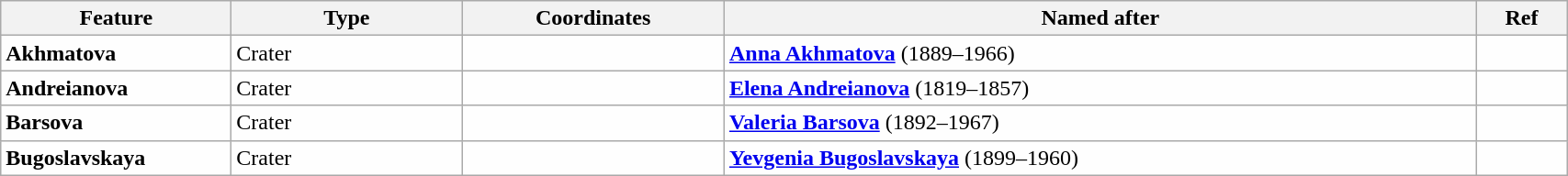<table class="wikitable" style="min-width: 90%;">
<tr>
<th style="width:10em">Feature</th>
<th style="width:10em">Type</th>
<th>Coordinates</th>
<th>Named after</th>
<th>Ref</th>
</tr>
<tr id=001 bgcolor=#fefefe>
<td><strong>Akhmatova</strong></td>
<td>Crater</td>
<td></td>
<td><strong><a href='#'>Anna Akhmatova</a></strong> (1889–1966)</td>
<td></td>
</tr>
<tr id=002 bgcolor=#fefefe>
<td><strong>Andreianova</strong></td>
<td>Crater</td>
<td></td>
<td><strong><a href='#'>Elena Andreianova</a></strong> (1819–1857)</td>
<td></td>
</tr>
<tr id=003 bgcolor=#fefefe>
<td><strong>Barsova</strong></td>
<td>Crater</td>
<td></td>
<td><strong><a href='#'>Valeria Barsova</a></strong> (1892–1967)</td>
<td></td>
</tr>
<tr id=004 bgcolor=#fefefe>
<td><strong>Bugoslavskaya</strong></td>
<td>Crater</td>
<td></td>
<td><strong><a href='#'>Yevgenia Bugoslavskaya</a></strong> (1899–1960)</td>
<td></td>
</tr>
</table>
